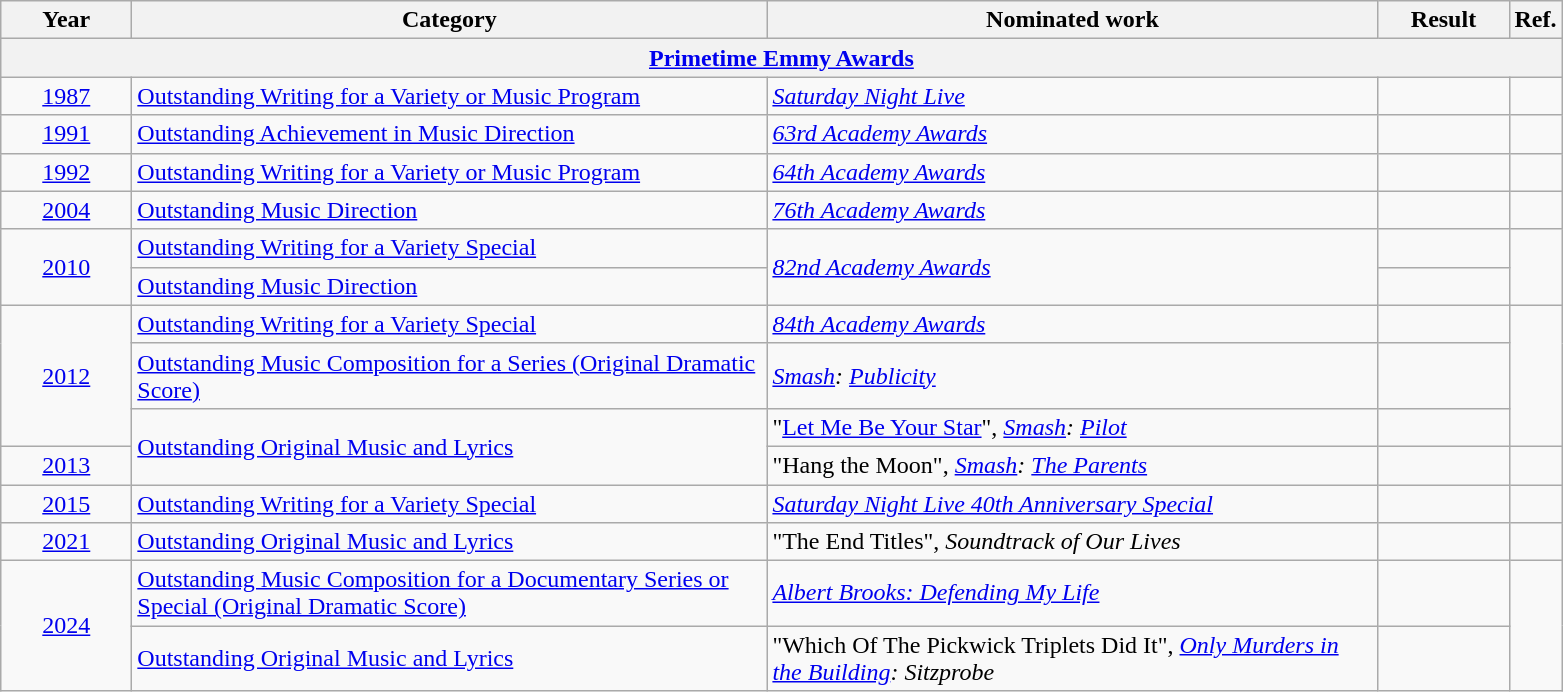<table class=wikitable>
<tr>
<th scope="col" style="width:5em;">Year</th>
<th scope="col" style="width:26em;">Category</th>
<th scope="col" style="width:25em;">Nominated work</th>
<th scope="col" style="width:5em;">Result</th>
<th>Ref.</th>
</tr>
<tr>
<th colspan=5><a href='#'>Primetime Emmy Awards</a></th>
</tr>
<tr>
<td style="text-align:center;"><a href='#'>1987</a></td>
<td><a href='#'>Outstanding Writing for a Variety or Music Program</a></td>
<td><em><a href='#'>Saturday Night Live</a></em></td>
<td></td>
<td></td>
</tr>
<tr>
<td style="text-align:center;"><a href='#'>1991</a></td>
<td><a href='#'>Outstanding Achievement in Music Direction</a></td>
<td><em><a href='#'>63rd Academy Awards</a></em></td>
<td></td>
<td></td>
</tr>
<tr>
<td style="text-align:center;"><a href='#'>1992</a></td>
<td><a href='#'>Outstanding Writing for a Variety or Music Program</a></td>
<td><em><a href='#'>64th Academy Awards</a></em></td>
<td></td>
<td></td>
</tr>
<tr>
<td style="text-align:center;"><a href='#'>2004</a></td>
<td><a href='#'>Outstanding Music Direction</a></td>
<td><em><a href='#'>76th Academy Awards</a></em></td>
<td></td>
<td></td>
</tr>
<tr>
<td style="text-align:center;", rowspan=2><a href='#'>2010</a></td>
<td><a href='#'>Outstanding Writing for a Variety Special</a></td>
<td rowspan=2><em><a href='#'>82nd Academy Awards</a></em></td>
<td></td>
<td rowspan=2></td>
</tr>
<tr>
<td><a href='#'>Outstanding Music Direction</a></td>
<td></td>
</tr>
<tr>
<td style="text-align:center;", rowspan=3><a href='#'>2012</a></td>
<td><a href='#'>Outstanding Writing for a Variety Special</a></td>
<td><em><a href='#'>84th Academy Awards</a></em></td>
<td></td>
<td rowspan=3></td>
</tr>
<tr>
<td><a href='#'>Outstanding Music Composition for a Series (Original Dramatic Score)</a></td>
<td><em><a href='#'>Smash</a>: <a href='#'>Publicity</a></em></td>
<td></td>
</tr>
<tr>
<td rowspan=2><a href='#'>Outstanding Original Music and Lyrics</a></td>
<td>"<a href='#'>Let Me Be Your Star</a>", <em><a href='#'>Smash</a>: <a href='#'>Pilot</a></em></td>
<td></td>
</tr>
<tr>
<td style="text-align:center;"><a href='#'>2013</a></td>
<td>"Hang the Moon", <em><a href='#'>Smash</a>: <a href='#'>The Parents</a></em></td>
<td></td>
<td></td>
</tr>
<tr>
<td style="text-align:center;"><a href='#'>2015</a></td>
<td><a href='#'>Outstanding Writing for a Variety Special</a></td>
<td><em><a href='#'>Saturday Night Live 40th Anniversary Special</a></em></td>
<td></td>
<td></td>
</tr>
<tr>
<td style="text-align:center;"><a href='#'>2021</a></td>
<td><a href='#'>Outstanding Original Music and Lyrics</a></td>
<td>"The End Titles", <em>Soundtrack of Our Lives</em></td>
<td></td>
<td></td>
</tr>
<tr>
<td style="text-align:center;", rowspan=2><a href='#'>2024</a></td>
<td><a href='#'>Outstanding Music Composition for a Documentary Series or Special (Original Dramatic Score)</a></td>
<td><em><a href='#'>Albert Brooks: Defending My Life</a></em></td>
<td></td>
</tr>
<tr>
<td><a href='#'>Outstanding Original Music and Lyrics</a></td>
<td>"Which Of The Pickwick Triplets Did It", <em><a href='#'>Only Murders in the Building</a>: Sitzprobe</em></td>
<td></td>
</tr>
</table>
